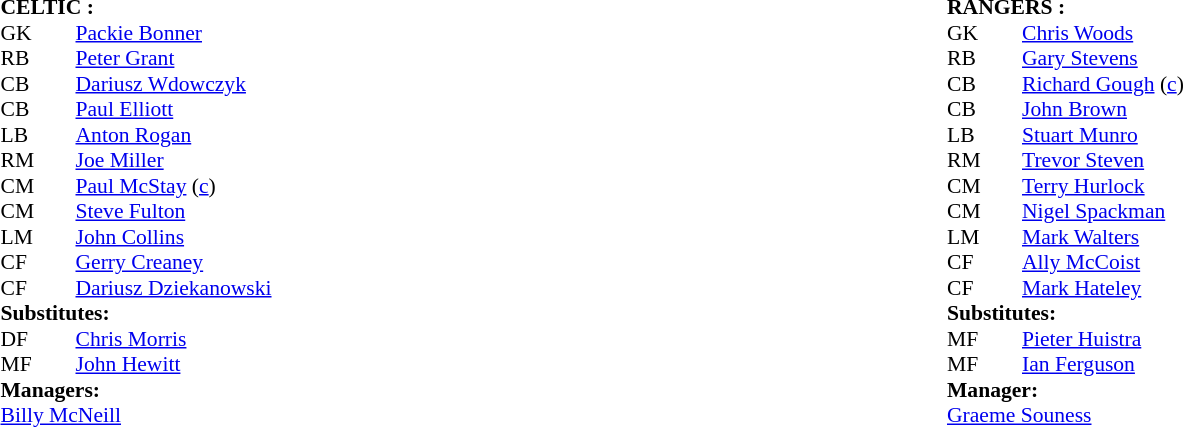<table width="100%">
<tr>
<td valign="top" width="50%"><br><table style="font-size: 90%" cellspacing="0" cellpadding="0">
<tr>
<td colspan="4"><strong>CELTIC :</strong></td>
</tr>
<tr>
<th width="25"></th>
<th width="25"></th>
</tr>
<tr>
<td>GK</td>
<td></td>
<td><a href='#'>Packie Bonner</a></td>
</tr>
<tr>
<td>RB</td>
<td></td>
<td><a href='#'>Peter Grant</a></td>
</tr>
<tr>
<td>CB</td>
<td></td>
<td><a href='#'>Dariusz Wdowczyk</a></td>
</tr>
<tr>
<td>CB</td>
<td></td>
<td><a href='#'>Paul Elliott</a></td>
</tr>
<tr>
<td>LB</td>
<td></td>
<td><a href='#'>Anton Rogan</a></td>
</tr>
<tr>
<td>RM</td>
<td></td>
<td><a href='#'>Joe Miller</a></td>
<td></td>
<td></td>
</tr>
<tr>
<td>CM</td>
<td></td>
<td><a href='#'>Paul McStay</a> (<a href='#'>c</a>)</td>
</tr>
<tr>
<td>CM</td>
<td></td>
<td><a href='#'>Steve Fulton</a></td>
<td></td>
<td></td>
</tr>
<tr>
<td>LM</td>
<td></td>
<td><a href='#'>John Collins</a></td>
</tr>
<tr>
<td>CF</td>
<td></td>
<td><a href='#'>Gerry Creaney</a></td>
</tr>
<tr>
<td>CF</td>
<td></td>
<td><a href='#'>Dariusz Dziekanowski</a></td>
</tr>
<tr>
<td colspan=4><strong>Substitutes:</strong></td>
</tr>
<tr>
<td>DF</td>
<td></td>
<td><a href='#'>Chris Morris</a></td>
<td></td>
<td></td>
</tr>
<tr>
<td>MF</td>
<td></td>
<td><a href='#'>John Hewitt</a></td>
<td></td>
<td></td>
</tr>
<tr>
<td colspan=4><strong>Managers:</strong></td>
</tr>
<tr>
<td colspan="4"><a href='#'>Billy McNeill</a></td>
</tr>
</table>
</td>
<td valign="top" width="50%"><br><table style="font-size: 90%" cellspacing="0" cellpadding="0">
<tr>
<td colspan="4"><strong>RANGERS :</strong></td>
</tr>
<tr>
<th width="25"></th>
<th width="25"></th>
</tr>
<tr>
<td>GK</td>
<td></td>
<td><a href='#'>Chris Woods</a></td>
</tr>
<tr>
<td>RB</td>
<td></td>
<td><a href='#'>Gary Stevens</a></td>
</tr>
<tr>
<td>CB</td>
<td></td>
<td><a href='#'>Richard Gough</a> (<a href='#'>c</a>)</td>
</tr>
<tr>
<td>CB</td>
<td></td>
<td><a href='#'>John Brown</a></td>
</tr>
<tr>
<td>LB</td>
<td></td>
<td><a href='#'>Stuart Munro</a></td>
</tr>
<tr>
<td>RM</td>
<td></td>
<td><a href='#'>Trevor Steven</a></td>
</tr>
<tr>
<td>CM</td>
<td></td>
<td><a href='#'>Terry Hurlock</a></td>
<td></td>
<td></td>
</tr>
<tr>
<td>CM</td>
<td></td>
<td><a href='#'>Nigel Spackman</a></td>
</tr>
<tr>
<td>LM</td>
<td></td>
<td><a href='#'>Mark Walters</a></td>
</tr>
<tr>
<td>CF</td>
<td></td>
<td><a href='#'>Ally McCoist</a></td>
<td></td>
<td></td>
</tr>
<tr>
<td>CF</td>
<td></td>
<td><a href='#'>Mark Hateley</a></td>
</tr>
<tr>
<td colspan=4><strong>Substitutes:</strong></td>
</tr>
<tr>
<td>MF</td>
<td></td>
<td><a href='#'>Pieter Huistra</a></td>
<td></td>
<td></td>
</tr>
<tr>
<td>MF</td>
<td></td>
<td><a href='#'>Ian Ferguson</a></td>
<td></td>
<td></td>
</tr>
<tr>
<td colspan=4><strong>Manager:</strong></td>
</tr>
<tr>
<td colspan="4"><a href='#'>Graeme Souness</a></td>
</tr>
</table>
</td>
</tr>
</table>
